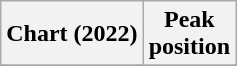<table class="wikitable plainrowheaders" style="text-align:center">
<tr>
<th scope="col">Chart (2022)</th>
<th scope="col">Peak<br>position</th>
</tr>
<tr>
</tr>
</table>
